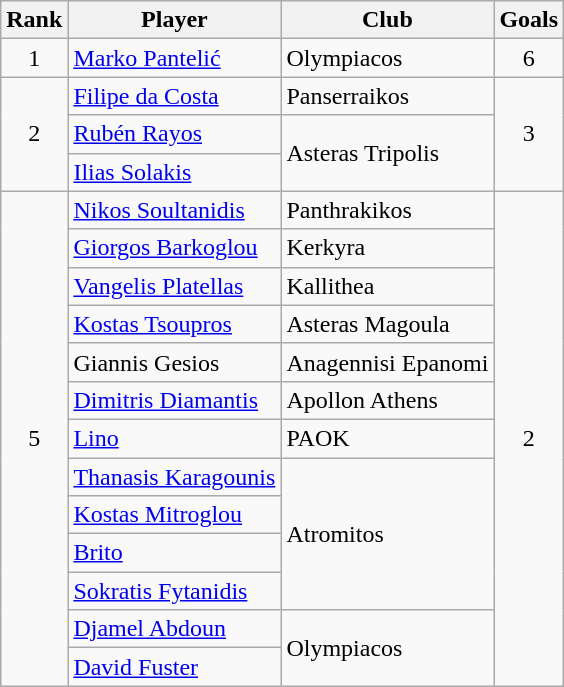<table class="wikitable sortable" style="text-align:center">
<tr>
<th>Rank</th>
<th>Player</th>
<th>Club</th>
<th>Goals</th>
</tr>
<tr>
<td>1</td>
<td align="left"> <a href='#'>Marko Pantelić</a></td>
<td align="left">Olympiacos</td>
<td>6</td>
</tr>
<tr>
<td rowspan=3>2</td>
<td align="left"> <a href='#'>Filipe da Costa</a></td>
<td align="left">Panserraikos</td>
<td rowspan=3>3</td>
</tr>
<tr>
<td align="left"> <a href='#'>Rubén Rayos</a></td>
<td align="left" rowspan=2>Asteras Tripolis</td>
</tr>
<tr>
<td align="left"> <a href='#'>Ilias Solakis</a></td>
</tr>
<tr>
<td rowspan=14>5</td>
<td align="left"> <a href='#'>Nikos Soultanidis</a></td>
<td align="left">Panthrakikos</td>
<td rowspan=14>2</td>
</tr>
<tr>
<td align="left"> <a href='#'>Giorgos Barkoglou</a></td>
<td align="left">Kerkyra</td>
</tr>
<tr>
<td align="left"> <a href='#'>Vangelis Platellas</a></td>
<td align="left">Kallithea</td>
</tr>
<tr>
<td align="left"> <a href='#'>Kostas Tsoupros</a></td>
<td align="left">Asteras Magoula</td>
</tr>
<tr>
<td align="left"> Giannis Gesios</td>
<td align="left">Anagennisi Epanomi</td>
</tr>
<tr>
<td align="left"> <a href='#'>Dimitris Diamantis</a></td>
<td align="left">Apollon Athens</td>
</tr>
<tr>
<td align="left"> <a href='#'>Lino</a></td>
<td align="left">PAOK</td>
</tr>
<tr>
<td align="left"> <a href='#'>Thanasis Karagounis</a></td>
<td align="left" rowspan=4>Atromitos</td>
</tr>
<tr>
<td align="left"> <a href='#'>Kostas Mitroglou</a></td>
</tr>
<tr>
<td align="left"> <a href='#'>Brito</a></td>
</tr>
<tr>
<td align="left"> <a href='#'>Sokratis Fytanidis</a></td>
</tr>
<tr>
<td align="left"> <a href='#'>Djamel Abdoun</a></td>
<td align="left" rowspan=2>Olympiacos</td>
</tr>
<tr>
<td align="left"> <a href='#'>David Fuster</a></td>
</tr>
</table>
